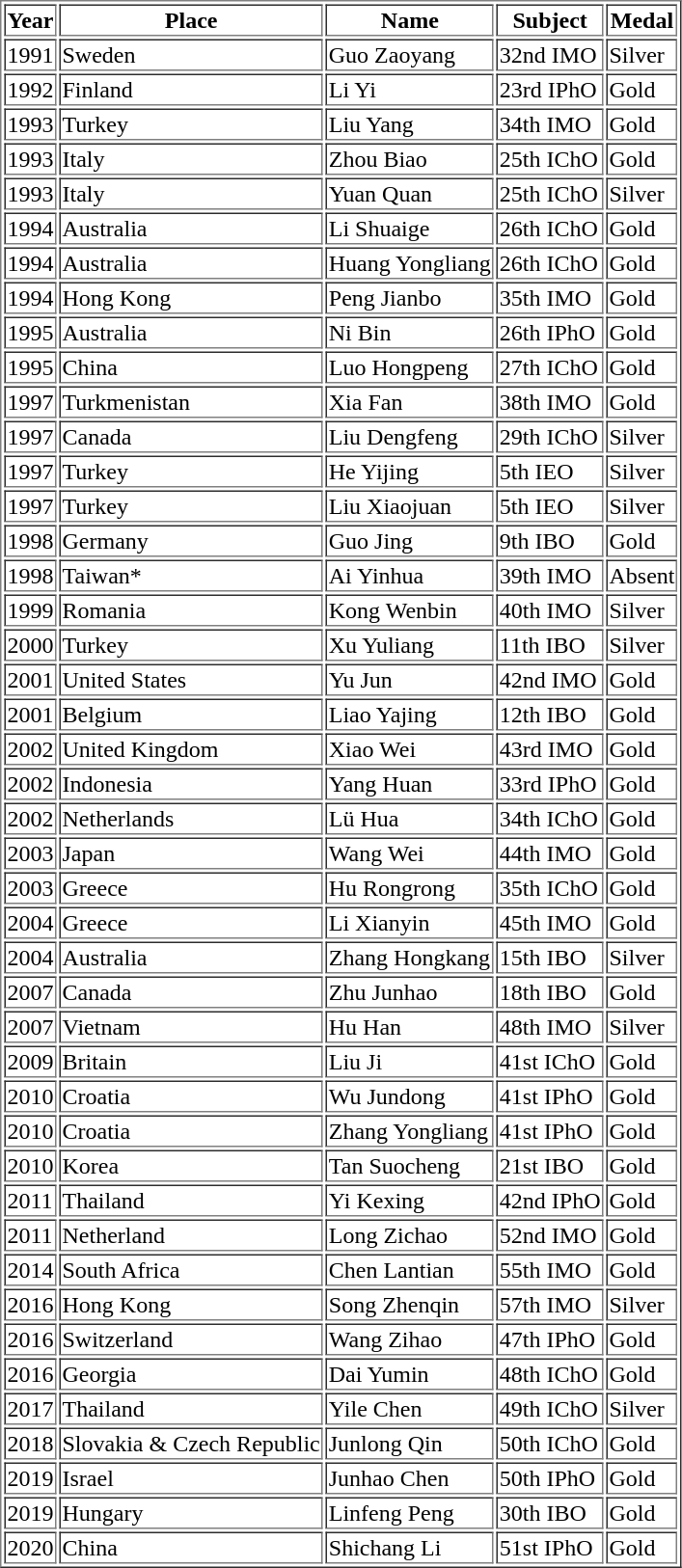<table border="1">
<tr>
<th>Year</th>
<th>Place</th>
<th>Name</th>
<th>Subject</th>
<th>Medal</th>
</tr>
<tr>
<td>1991</td>
<td>Sweden</td>
<td>Guo Zaoyang</td>
<td>32nd IMO</td>
<td>Silver</td>
</tr>
<tr>
<td>1992</td>
<td>Finland</td>
<td>Li Yi</td>
<td>23rd IPhO</td>
<td>Gold</td>
</tr>
<tr>
<td>1993</td>
<td>Turkey</td>
<td>Liu Yang</td>
<td>34th IMO</td>
<td>Gold</td>
</tr>
<tr>
<td>1993</td>
<td>Italy</td>
<td>Zhou Biao</td>
<td>25th IChO</td>
<td>Gold</td>
</tr>
<tr>
<td>1993</td>
<td>Italy</td>
<td>Yuan Quan</td>
<td>25th IChO</td>
<td>Silver</td>
</tr>
<tr>
<td>1994</td>
<td>Australia</td>
<td>Li Shuaige</td>
<td>26th IChO</td>
<td>Gold</td>
</tr>
<tr>
<td>1994</td>
<td>Australia</td>
<td>Huang Yongliang</td>
<td>26th IChO</td>
<td>Gold</td>
</tr>
<tr>
<td>1994</td>
<td>Hong Kong</td>
<td>Peng Jianbo</td>
<td>35th IMO</td>
<td>Gold</td>
</tr>
<tr>
<td>1995</td>
<td>Australia</td>
<td>Ni Bin</td>
<td>26th IPhO</td>
<td>Gold</td>
</tr>
<tr>
<td>1995</td>
<td>China</td>
<td>Luo Hongpeng</td>
<td>27th IChO</td>
<td>Gold</td>
</tr>
<tr>
<td>1997</td>
<td>Turkmenistan</td>
<td>Xia Fan</td>
<td>38th IMO</td>
<td>Gold</td>
</tr>
<tr>
<td>1997</td>
<td>Canada</td>
<td>Liu Dengfeng</td>
<td>29th IChO</td>
<td>Silver</td>
</tr>
<tr>
<td>1997</td>
<td>Turkey</td>
<td>He Yijing</td>
<td>5th IEO</td>
<td>Silver</td>
</tr>
<tr>
<td>1997</td>
<td>Turkey</td>
<td>Liu Xiaojuan</td>
<td>5th IEO</td>
<td>Silver</td>
</tr>
<tr>
<td>1998</td>
<td>Germany</td>
<td>Guo Jing</td>
<td>9th IBO</td>
<td>Gold</td>
</tr>
<tr>
<td>1998</td>
<td>Taiwan*</td>
<td>Ai Yinhua</td>
<td>39th IMO</td>
<td>Absent</td>
</tr>
<tr>
<td>1999</td>
<td>Romania</td>
<td>Kong Wenbin</td>
<td>40th IMO</td>
<td>Silver</td>
</tr>
<tr>
<td>2000</td>
<td>Turkey</td>
<td>Xu Yuliang</td>
<td>11th IBO</td>
<td>Silver</td>
</tr>
<tr>
<td>2001</td>
<td>United States</td>
<td>Yu Jun</td>
<td>42nd IMO</td>
<td>Gold</td>
</tr>
<tr>
<td>2001</td>
<td>Belgium</td>
<td>Liao Yajing</td>
<td>12th IBO</td>
<td>Gold</td>
</tr>
<tr>
<td>2002</td>
<td>United Kingdom</td>
<td>Xiao Wei</td>
<td>43rd IMO</td>
<td>Gold</td>
</tr>
<tr>
<td>2002</td>
<td>Indonesia</td>
<td>Yang Huan</td>
<td>33rd IPhO</td>
<td>Gold</td>
</tr>
<tr>
<td>2002</td>
<td>Netherlands</td>
<td>Lü Hua</td>
<td>34th IChO</td>
<td>Gold</td>
</tr>
<tr>
<td>2003</td>
<td>Japan</td>
<td>Wang Wei</td>
<td>44th IMO</td>
<td>Gold</td>
</tr>
<tr>
<td>2003</td>
<td>Greece</td>
<td>Hu Rongrong</td>
<td>35th IChO</td>
<td>Gold</td>
</tr>
<tr>
<td>2004</td>
<td>Greece</td>
<td>Li Xianyin</td>
<td>45th IMO</td>
<td>Gold</td>
</tr>
<tr>
<td>2004</td>
<td>Australia</td>
<td>Zhang Hongkang</td>
<td>15th IBO</td>
<td>Silver</td>
</tr>
<tr>
<td>2007</td>
<td>Canada</td>
<td>Zhu Junhao</td>
<td>18th IBO</td>
<td>Gold</td>
</tr>
<tr>
<td>2007</td>
<td>Vietnam</td>
<td>Hu Han</td>
<td>48th IMO</td>
<td>Silver</td>
</tr>
<tr>
<td>2009</td>
<td>Britain</td>
<td>Liu Ji</td>
<td>41st IChO</td>
<td>Gold</td>
</tr>
<tr>
<td>2010</td>
<td>Croatia</td>
<td>Wu Jundong</td>
<td>41st IPhO</td>
<td>Gold</td>
</tr>
<tr>
<td>2010</td>
<td>Croatia</td>
<td>Zhang Yongliang</td>
<td>41st IPhO</td>
<td>Gold</td>
</tr>
<tr>
<td>2010</td>
<td>Korea</td>
<td>Tan Suocheng</td>
<td>21st IBO</td>
<td>Gold</td>
</tr>
<tr>
<td>2011</td>
<td>Thailand</td>
<td>Yi Kexing</td>
<td>42nd IPhO</td>
<td>Gold</td>
</tr>
<tr>
<td>2011</td>
<td>Netherland</td>
<td>Long Zichao</td>
<td>52nd IMO</td>
<td>Gold</td>
</tr>
<tr>
<td>2014</td>
<td>South Africa</td>
<td>Chen Lantian</td>
<td>55th IMO</td>
<td>Gold</td>
</tr>
<tr>
<td>2016</td>
<td>Hong Kong</td>
<td>Song Zhenqin</td>
<td>57th IMO</td>
<td>Silver</td>
</tr>
<tr>
<td>2016</td>
<td>Switzerland</td>
<td>Wang Zihao</td>
<td>47th IPhO</td>
<td>Gold</td>
</tr>
<tr>
<td>2016</td>
<td>Georgia</td>
<td>Dai Yumin</td>
<td>48th IChO</td>
<td>Gold</td>
</tr>
<tr>
<td>2017</td>
<td>Thailand</td>
<td>Yile Chen</td>
<td>49th IChO</td>
<td>Silver</td>
</tr>
<tr>
<td>2018</td>
<td>Slovakia & Czech Republic</td>
<td>Junlong Qin</td>
<td>50th IChO</td>
<td>Gold</td>
</tr>
<tr>
<td>2019</td>
<td>Israel</td>
<td>Junhao Chen</td>
<td>50th IPhO</td>
<td>Gold</td>
</tr>
<tr>
<td>2019</td>
<td>Hungary</td>
<td>Linfeng Peng</td>
<td>30th IBO</td>
<td>Gold</td>
</tr>
<tr>
<td>2020</td>
<td>China</td>
<td>Shichang Li</td>
<td>51st IPhO</td>
<td>Gold</td>
</tr>
</table>
